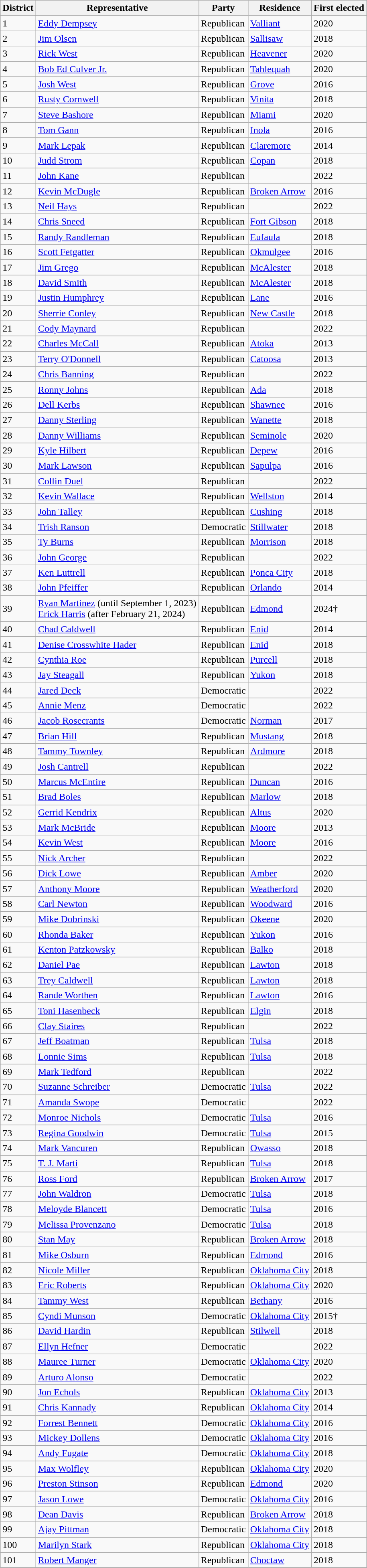<table class="wikitable sortable">
<tr>
<th>District</th>
<th>Representative</th>
<th>Party</th>
<th>Residence</th>
<th>First elected</th>
</tr>
<tr>
<td>1</td>
<td><a href='#'>Eddy Dempsey</a></td>
<td>Republican</td>
<td><a href='#'>Valliant</a></td>
<td>2020</td>
</tr>
<tr>
<td>2</td>
<td><a href='#'>Jim Olsen</a></td>
<td>Republican</td>
<td><a href='#'>Sallisaw</a></td>
<td>2018</td>
</tr>
<tr>
<td>3</td>
<td><a href='#'>Rick West</a></td>
<td>Republican</td>
<td><a href='#'>Heavener</a></td>
<td>2020</td>
</tr>
<tr>
<td>4</td>
<td><a href='#'>Bob Ed Culver Jr.</a></td>
<td>Republican</td>
<td><a href='#'>Tahlequah</a></td>
<td>2020</td>
</tr>
<tr>
<td>5</td>
<td><a href='#'>Josh West</a></td>
<td>Republican</td>
<td><a href='#'>Grove</a></td>
<td>2016</td>
</tr>
<tr>
<td>6</td>
<td><a href='#'>Rusty Cornwell</a></td>
<td>Republican</td>
<td><a href='#'>Vinita</a></td>
<td>2018</td>
</tr>
<tr>
<td>7</td>
<td><a href='#'>Steve Bashore</a></td>
<td>Republican</td>
<td><a href='#'>Miami</a></td>
<td>2020</td>
</tr>
<tr>
<td>8</td>
<td><a href='#'>Tom Gann</a></td>
<td>Republican</td>
<td><a href='#'>Inola</a></td>
<td>2016</td>
</tr>
<tr>
<td>9</td>
<td><a href='#'>Mark Lepak</a></td>
<td>Republican</td>
<td><a href='#'>Claremore</a></td>
<td>2014</td>
</tr>
<tr>
<td>10</td>
<td><a href='#'>Judd Strom</a></td>
<td>Republican</td>
<td><a href='#'>Copan</a></td>
<td>2018</td>
</tr>
<tr>
<td>11</td>
<td><a href='#'>John Kane</a></td>
<td>Republican</td>
<td></td>
<td>2022</td>
</tr>
<tr>
<td>12</td>
<td><a href='#'>Kevin McDugle</a></td>
<td>Republican</td>
<td><a href='#'>Broken Arrow</a></td>
<td>2016</td>
</tr>
<tr>
<td>13</td>
<td><a href='#'>Neil Hays</a></td>
<td>Republican</td>
<td></td>
<td>2022</td>
</tr>
<tr>
<td>14</td>
<td><a href='#'>Chris Sneed</a></td>
<td>Republican</td>
<td><a href='#'>Fort Gibson</a></td>
<td>2018</td>
</tr>
<tr>
<td>15</td>
<td><a href='#'>Randy Randleman</a></td>
<td>Republican</td>
<td><a href='#'>Eufaula</a></td>
<td>2018</td>
</tr>
<tr>
<td>16</td>
<td><a href='#'>Scott Fetgatter</a></td>
<td>Republican</td>
<td><a href='#'>Okmulgee</a></td>
<td>2016</td>
</tr>
<tr>
<td>17</td>
<td><a href='#'>Jim Grego</a></td>
<td>Republican</td>
<td><a href='#'>McAlester</a></td>
<td>2018</td>
</tr>
<tr>
<td>18</td>
<td><a href='#'>David Smith</a></td>
<td>Republican</td>
<td><a href='#'>McAlester</a></td>
<td>2018</td>
</tr>
<tr>
<td>19</td>
<td><a href='#'>Justin Humphrey</a></td>
<td>Republican</td>
<td><a href='#'>Lane</a></td>
<td>2016</td>
</tr>
<tr>
<td>20</td>
<td><a href='#'>Sherrie Conley</a></td>
<td>Republican</td>
<td><a href='#'>New Castle</a></td>
<td>2018</td>
</tr>
<tr>
<td>21</td>
<td><a href='#'>Cody Maynard</a></td>
<td>Republican</td>
<td></td>
<td>2022</td>
</tr>
<tr>
<td>22</td>
<td><a href='#'>Charles McCall</a></td>
<td>Republican</td>
<td><a href='#'>Atoka</a></td>
<td>2013</td>
</tr>
<tr>
<td>23</td>
<td><a href='#'>Terry O'Donnell</a></td>
<td>Republican</td>
<td><a href='#'>Catoosa</a></td>
<td>2013</td>
</tr>
<tr>
<td>24</td>
<td><a href='#'>Chris Banning</a></td>
<td>Republican</td>
<td></td>
<td>2022</td>
</tr>
<tr>
<td>25</td>
<td><a href='#'>Ronny Johns</a></td>
<td>Republican</td>
<td><a href='#'>Ada</a></td>
<td>2018</td>
</tr>
<tr>
<td>26</td>
<td><a href='#'>Dell Kerbs</a></td>
<td>Republican</td>
<td><a href='#'>Shawnee</a></td>
<td>2016</td>
</tr>
<tr>
<td>27</td>
<td><a href='#'>Danny Sterling</a></td>
<td>Republican</td>
<td><a href='#'>Wanette</a></td>
<td>2018</td>
</tr>
<tr>
<td>28</td>
<td><a href='#'>Danny Williams</a></td>
<td>Republican</td>
<td><a href='#'>Seminole</a></td>
<td>2020</td>
</tr>
<tr>
<td>29</td>
<td><a href='#'>Kyle Hilbert</a></td>
<td>Republican</td>
<td><a href='#'>Depew</a></td>
<td>2016</td>
</tr>
<tr>
<td>30</td>
<td><a href='#'>Mark Lawson</a></td>
<td>Republican</td>
<td><a href='#'>Sapulpa</a></td>
<td>2016</td>
</tr>
<tr>
<td>31</td>
<td><a href='#'>Collin Duel</a></td>
<td>Republican</td>
<td></td>
<td>2022</td>
</tr>
<tr>
<td>32</td>
<td><a href='#'>Kevin Wallace</a></td>
<td>Republican</td>
<td><a href='#'>Wellston</a></td>
<td>2014</td>
</tr>
<tr>
<td>33</td>
<td><a href='#'>John Talley</a></td>
<td>Republican</td>
<td><a href='#'>Cushing</a></td>
<td>2018</td>
</tr>
<tr>
<td>34</td>
<td><a href='#'>Trish Ranson</a></td>
<td>Democratic</td>
<td><a href='#'>Stillwater</a></td>
<td>2018</td>
</tr>
<tr>
<td>35</td>
<td><a href='#'>Ty Burns</a></td>
<td>Republican</td>
<td><a href='#'>Morrison</a></td>
<td>2018</td>
</tr>
<tr>
<td>36</td>
<td><a href='#'>John George</a></td>
<td>Republican</td>
<td></td>
<td>2022</td>
</tr>
<tr>
<td>37</td>
<td><a href='#'>Ken Luttrell</a></td>
<td>Republican</td>
<td><a href='#'>Ponca City</a></td>
<td>2018</td>
</tr>
<tr>
<td>38</td>
<td><a href='#'>John Pfeiffer</a></td>
<td>Republican</td>
<td><a href='#'>Orlando</a></td>
<td>2014</td>
</tr>
<tr>
<td>39</td>
<td><a href='#'>Ryan Martinez</a> (until September 1, 2023)<br><a href='#'>Erick Harris</a> (after February 21, 2024)</td>
<td>Republican</td>
<td><a href='#'>Edmond</a></td>
<td>2024†</td>
</tr>
<tr>
<td>40</td>
<td><a href='#'>Chad Caldwell</a></td>
<td>Republican</td>
<td><a href='#'>Enid</a></td>
<td>2014</td>
</tr>
<tr>
<td>41</td>
<td><a href='#'>Denise Crosswhite Hader</a></td>
<td>Republican</td>
<td><a href='#'>Enid</a></td>
<td>2018</td>
</tr>
<tr>
<td>42</td>
<td><a href='#'>Cynthia Roe</a></td>
<td>Republican</td>
<td><a href='#'>Purcell</a></td>
<td>2018</td>
</tr>
<tr>
<td>43</td>
<td><a href='#'>Jay Steagall</a></td>
<td>Republican</td>
<td><a href='#'>Yukon</a></td>
<td>2018</td>
</tr>
<tr>
<td>44</td>
<td><a href='#'>Jared Deck</a></td>
<td>Democratic</td>
<td></td>
<td>2022</td>
</tr>
<tr>
<td>45</td>
<td><a href='#'>Annie Menz</a></td>
<td>Democratic</td>
<td></td>
<td>2022</td>
</tr>
<tr>
<td>46</td>
<td><a href='#'>Jacob Rosecrants</a></td>
<td>Democratic</td>
<td><a href='#'>Norman</a></td>
<td>2017</td>
</tr>
<tr>
<td>47</td>
<td><a href='#'>Brian Hill</a></td>
<td>Republican</td>
<td><a href='#'>Mustang</a></td>
<td>2018</td>
</tr>
<tr>
<td>48</td>
<td><a href='#'>Tammy Townley</a></td>
<td>Republican</td>
<td><a href='#'>Ardmore</a></td>
<td>2018</td>
</tr>
<tr>
<td>49</td>
<td><a href='#'>Josh Cantrell</a></td>
<td>Republican</td>
<td></td>
<td>2022</td>
</tr>
<tr>
<td>50</td>
<td><a href='#'>Marcus McEntire</a></td>
<td>Republican</td>
<td><a href='#'>Duncan</a></td>
<td>2016</td>
</tr>
<tr>
<td>51</td>
<td><a href='#'>Brad Boles</a></td>
<td>Republican</td>
<td><a href='#'>Marlow</a></td>
<td>2018</td>
</tr>
<tr>
<td>52</td>
<td><a href='#'>Gerrid Kendrix</a></td>
<td>Republican</td>
<td><a href='#'>Altus</a></td>
<td>2020</td>
</tr>
<tr>
<td>53</td>
<td><a href='#'>Mark McBride</a></td>
<td>Republican</td>
<td><a href='#'>Moore</a></td>
<td>2013</td>
</tr>
<tr>
<td>54</td>
<td><a href='#'>Kevin West</a></td>
<td>Republican</td>
<td><a href='#'>Moore</a></td>
<td>2016</td>
</tr>
<tr>
<td>55</td>
<td><a href='#'>Nick Archer</a></td>
<td>Republican</td>
<td></td>
<td>2022</td>
</tr>
<tr>
<td>56</td>
<td><a href='#'>Dick Lowe</a></td>
<td>Republican</td>
<td><a href='#'>Amber</a></td>
<td>2020</td>
</tr>
<tr>
<td>57</td>
<td><a href='#'>Anthony Moore</a></td>
<td>Republican</td>
<td><a href='#'>Weatherford</a></td>
<td>2020</td>
</tr>
<tr>
<td>58</td>
<td><a href='#'>Carl Newton</a></td>
<td>Republican</td>
<td><a href='#'>Woodward</a></td>
<td>2016</td>
</tr>
<tr>
<td>59</td>
<td><a href='#'>Mike Dobrinski</a></td>
<td>Republican</td>
<td><a href='#'>Okeene</a></td>
<td>2020</td>
</tr>
<tr>
<td>60</td>
<td><a href='#'>Rhonda Baker</a></td>
<td>Republican</td>
<td><a href='#'>Yukon</a></td>
<td>2016</td>
</tr>
<tr>
<td>61</td>
<td><a href='#'>Kenton Patzkowsky</a></td>
<td>Republican</td>
<td><a href='#'>Balko</a></td>
<td>2018</td>
</tr>
<tr>
<td>62</td>
<td><a href='#'>Daniel Pae</a></td>
<td>Republican</td>
<td><a href='#'>Lawton</a></td>
<td>2018</td>
</tr>
<tr>
<td>63</td>
<td><a href='#'>Trey Caldwell</a></td>
<td>Republican</td>
<td><a href='#'>Lawton</a></td>
<td>2018</td>
</tr>
<tr>
<td>64</td>
<td><a href='#'>Rande Worthen</a></td>
<td>Republican</td>
<td><a href='#'>Lawton</a></td>
<td>2016</td>
</tr>
<tr>
<td>65</td>
<td><a href='#'>Toni Hasenbeck</a></td>
<td>Republican</td>
<td><a href='#'>Elgin</a></td>
<td>2018</td>
</tr>
<tr>
<td>66</td>
<td><a href='#'>Clay Staires</a></td>
<td>Republican</td>
<td></td>
<td>2022</td>
</tr>
<tr>
<td>67</td>
<td><a href='#'>Jeff Boatman</a></td>
<td>Republican</td>
<td><a href='#'>Tulsa</a></td>
<td>2018</td>
</tr>
<tr>
<td>68</td>
<td><a href='#'>Lonnie Sims</a></td>
<td>Republican</td>
<td><a href='#'>Tulsa</a></td>
<td>2018</td>
</tr>
<tr>
<td>69</td>
<td><a href='#'>Mark Tedford</a></td>
<td>Republican</td>
<td></td>
<td>2022</td>
</tr>
<tr>
<td>70</td>
<td><a href='#'>Suzanne Schreiber</a></td>
<td>Democratic</td>
<td><a href='#'>Tulsa</a></td>
<td>2022</td>
</tr>
<tr>
<td>71</td>
<td><a href='#'>Amanda Swope</a></td>
<td>Democratic</td>
<td></td>
<td>2022</td>
</tr>
<tr>
<td>72</td>
<td><a href='#'>Monroe Nichols</a></td>
<td>Democratic</td>
<td><a href='#'>Tulsa</a></td>
<td>2016</td>
</tr>
<tr>
<td>73</td>
<td><a href='#'>Regina Goodwin</a></td>
<td>Democratic</td>
<td><a href='#'>Tulsa</a></td>
<td>2015</td>
</tr>
<tr>
<td>74</td>
<td><a href='#'>Mark Vancuren</a></td>
<td>Republican</td>
<td><a href='#'>Owasso</a></td>
<td>2018</td>
</tr>
<tr>
<td>75</td>
<td><a href='#'>T. J. Marti</a></td>
<td>Republican</td>
<td><a href='#'>Tulsa</a></td>
<td>2018</td>
</tr>
<tr>
<td>76</td>
<td><a href='#'>Ross Ford</a></td>
<td>Republican</td>
<td><a href='#'>Broken Arrow</a></td>
<td>2017</td>
</tr>
<tr>
<td>77</td>
<td><a href='#'>John Waldron</a></td>
<td>Democratic</td>
<td><a href='#'>Tulsa</a></td>
<td>2018</td>
</tr>
<tr>
<td>78</td>
<td><a href='#'>Meloyde Blancett</a></td>
<td>Democratic</td>
<td><a href='#'>Tulsa</a></td>
<td>2016</td>
</tr>
<tr>
<td>79</td>
<td><a href='#'>Melissa Provenzano</a></td>
<td>Democratic</td>
<td><a href='#'>Tulsa</a></td>
<td>2018</td>
</tr>
<tr>
<td>80</td>
<td><a href='#'>Stan May</a></td>
<td>Republican</td>
<td><a href='#'>Broken Arrow</a></td>
<td>2018</td>
</tr>
<tr>
<td>81</td>
<td><a href='#'>Mike Osburn</a></td>
<td>Republican</td>
<td><a href='#'>Edmond</a></td>
<td>2016</td>
</tr>
<tr>
<td>82</td>
<td><a href='#'>Nicole Miller</a></td>
<td>Republican</td>
<td><a href='#'>Oklahoma City</a></td>
<td>2018</td>
</tr>
<tr>
<td>83</td>
<td><a href='#'>Eric Roberts</a></td>
<td>Republican</td>
<td><a href='#'>Oklahoma City</a></td>
<td>2020</td>
</tr>
<tr>
<td>84</td>
<td><a href='#'>Tammy West</a></td>
<td>Republican</td>
<td><a href='#'>Bethany</a></td>
<td>2016</td>
</tr>
<tr>
<td>85</td>
<td><a href='#'>Cyndi Munson</a></td>
<td>Democratic</td>
<td><a href='#'>Oklahoma City</a></td>
<td>2015†</td>
</tr>
<tr>
<td>86</td>
<td><a href='#'>David Hardin</a></td>
<td>Republican</td>
<td><a href='#'>Stilwell</a></td>
<td>2018</td>
</tr>
<tr>
<td>87</td>
<td><a href='#'>Ellyn Hefner</a></td>
<td>Democratic</td>
<td></td>
<td>2022</td>
</tr>
<tr>
<td>88</td>
<td><a href='#'>Mauree Turner</a></td>
<td>Democratic</td>
<td><a href='#'>Oklahoma City</a></td>
<td>2020</td>
</tr>
<tr>
<td>89</td>
<td><a href='#'>Arturo Alonso</a></td>
<td>Democratic</td>
<td></td>
<td>2022</td>
</tr>
<tr>
<td>90</td>
<td><a href='#'>Jon Echols</a></td>
<td>Republican</td>
<td><a href='#'>Oklahoma City</a></td>
<td>2013</td>
</tr>
<tr>
<td>91</td>
<td><a href='#'>Chris Kannady</a></td>
<td>Republican</td>
<td><a href='#'>Oklahoma City</a></td>
<td>2014</td>
</tr>
<tr>
<td>92</td>
<td><a href='#'>Forrest Bennett</a></td>
<td>Democratic</td>
<td><a href='#'>Oklahoma City</a></td>
<td>2016</td>
</tr>
<tr>
<td>93</td>
<td><a href='#'>Mickey Dollens</a></td>
<td>Democratic</td>
<td><a href='#'>Oklahoma City</a></td>
<td>2016</td>
</tr>
<tr>
<td>94</td>
<td><a href='#'>Andy Fugate</a></td>
<td>Democratic</td>
<td><a href='#'>Oklahoma City</a></td>
<td>2018</td>
</tr>
<tr>
<td>95</td>
<td><a href='#'>Max Wolfley</a></td>
<td>Republican</td>
<td><a href='#'>Oklahoma City</a></td>
<td>2020</td>
</tr>
<tr>
<td>96</td>
<td><a href='#'>Preston Stinson</a></td>
<td>Republican</td>
<td><a href='#'>Edmond</a></td>
<td>2020</td>
</tr>
<tr>
<td>97</td>
<td><a href='#'>Jason Lowe</a></td>
<td>Democratic</td>
<td><a href='#'>Oklahoma City</a></td>
<td>2016</td>
</tr>
<tr>
<td>98</td>
<td><a href='#'>Dean Davis</a></td>
<td>Republican</td>
<td><a href='#'>Broken Arrow</a></td>
<td>2018</td>
</tr>
<tr>
<td>99</td>
<td><a href='#'>Ajay Pittman</a></td>
<td>Democratic</td>
<td><a href='#'>Oklahoma City</a></td>
<td>2018</td>
</tr>
<tr>
<td>100</td>
<td><a href='#'>Marilyn Stark</a></td>
<td>Republican</td>
<td><a href='#'>Oklahoma City</a></td>
<td>2018</td>
</tr>
<tr>
<td>101</td>
<td><a href='#'>Robert Manger</a></td>
<td>Republican</td>
<td><a href='#'>Choctaw</a></td>
<td>2018</td>
</tr>
</table>
